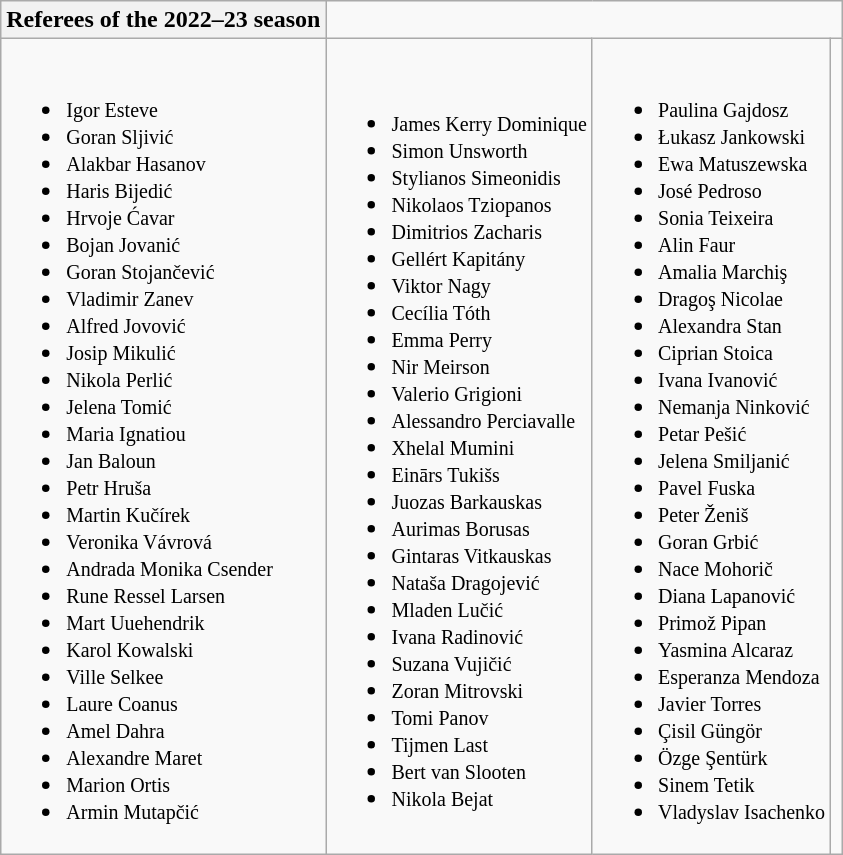<table class="wikitable collapsible collapsed">
<tr>
<th>Referees of the 2022–23 season</th>
</tr>
<tr>
<td><br><ul><li> <small>Igor Esteve</small></li><li> <small>Goran Sljivić</small></li><li> <small>Alakbar Hasanov</small></li><li> <small>Haris Bijedić</small></li><li> <small>Hrvoje Ćavar</small></li><li> <small>Bojan Jovanić</small></li><li> <small>Goran Stojančević</small></li><li> <small>Vladimir Zanev</small></li><li> <small>Alfred Jovović</small></li><li> <small>Josip Mikulić</small></li><li> <small>Nikola Perlić</small></li><li> <small>Jelena Tomić</small></li><li> <small>Maria Ignatiou</small></li><li> <small>Jan Baloun</small></li><li> <small>Petr Hruša</small></li><li> <small>Martin Kučírek</small></li><li> <small>Veronika Vávrová</small></li><li> <small>Andrada Monika Csender</small></li><li> <small>Rune Ressel Larsen</small></li><li> <small>Mart Uuehendrik</small></li><li> <small>Karol Kowalski</small></li><li> <small>Ville Selkee</small></li><li> <small>Laure Coanus</small></li><li> <small>Amel Dahra</small></li><li> <small>Alexandre Maret</small></li><li> <small>Marion Ortis</small></li><li> <small>Armin Mutapčić</small></li></ul></td>
<td><br><ul><li> <small>James Kerry Dominique</small></li><li> <small>Simon Unsworth</small></li><li> <small>Stylianos Simeonidis</small></li><li> <small>Nikolaos Tziopanos</small></li><li> <small>Dimitrios Zacharis</small></li><li> <small>Gellért Kapitány</small></li><li> <small>Viktor Nagy</small></li><li> <small>Cecília Tóth</small></li><li> <small>Emma Perry</small></li><li> <small>Nir Meirson</small></li><li> <small>Valerio Grigioni</small></li><li> <small>Alessandro Perciavalle</small></li><li> <small>Xhelal Mumini</small></li><li> <small>Einārs Tukišs</small></li><li> <small>Juozas Barkauskas</small></li><li> <small>Aurimas Borusas</small></li><li> <small>Gintaras Vitkauskas</small></li><li> <small>Nataša Dragojević</small></li><li> <small>Mladen Lučić</small></li><li> <small>Ivana Radinović</small></li><li> <small>Suzana Vujičić</small></li><li> <small>Zoran Mitrovski</small></li><li> <small>Tomi Panov</small></li><li> <small>Tijmen Last</small></li><li> <small>Bert van Slooten</small></li><li> <small>Nikola Bejat</small></li></ul></td>
<td><br><ul><li> <small>Paulina Gajdosz</small></li><li> <small>Łukasz Jankowski</small></li><li> <small>Ewa Matuszewska</small></li><li> <small>José Pedroso</small></li><li> <small>Sonia Teixeira</small></li><li> <small>Alin Faur</small></li><li> <small>Amalia Marchiş</small></li><li> <small>Dragoş Nicolae</small></li><li> <small>Alexandra Stan</small></li><li> <small>Ciprian Stoica</small></li><li> <small>Ivana Ivanović</small></li><li> <small>Nemanja Ninković</small></li><li> <small>Petar Pešić</small></li><li> <small>Jelena Smiljanić</small></li><li> <small>Pavel Fuska</small></li><li> <small>Peter Ženiš</small></li><li> <small>Goran Grbić</small></li><li> <small>Nace Mohorič</small></li><li> <small>Diana Lapanović</small></li><li> <small>Primož Pipan</small></li><li> <small>Yasmina Alcaraz</small></li><li> <small>Esperanza Mendoza</small></li><li> <small>Javier Torres</small></li><li> <small>Çisil Güngör</small></li><li> <small>Özge Şentürk</small></li><li> <small>Sinem Tetik</small></li><li> <small>Vladyslav Isachenko</small></li></ul></td>
<td><br></td>
</tr>
</table>
